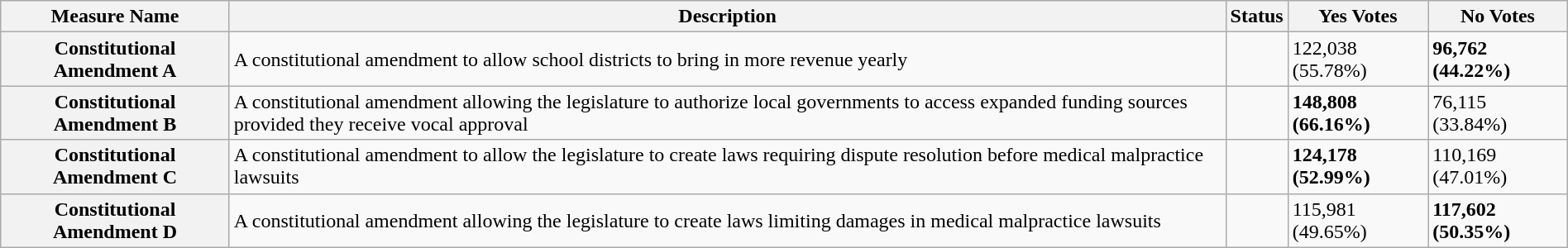<table class="wikitable sortable plainrowheaders" style="width:100%">
<tr>
<th scope="col">Measure Name</th>
<th scope="col">Description</th>
<th scope="col">Status</th>
<th scope="col">Yes Votes</th>
<th scope="col">No Votes</th>
</tr>
<tr>
<th scope=row>Constitutional Amendment A</th>
<td>A constitutional amendment to allow school districts to bring in more revenue yearly</td>
<td></td>
<td>122,038 (55.78%)</td>
<td><strong>96,762 (44.22%)</strong></td>
</tr>
<tr>
<th scope=row>Constitutional Amendment B</th>
<td>A constitutional amendment allowing the legislature to authorize local governments to access expanded funding sources provided they receive vocal approval</td>
<td></td>
<td><strong>148,808 (66.16%)</strong></td>
<td>76,115 (33.84%)</td>
</tr>
<tr>
<th scope=row>Constitutional Amendment C</th>
<td>A constitutional amendment to allow the legislature to create laws requiring dispute resolution before medical malpractice lawsuits</td>
<td></td>
<td><strong>124,178 (52.99%)</strong></td>
<td>110,169 (47.01%)</td>
</tr>
<tr>
<th scope=row>Constitutional Amendment D</th>
<td>A constitutional amendment allowing the legislature to create laws limiting damages in medical malpractice lawsuits</td>
<td></td>
<td>115,981 (49.65%)</td>
<td><strong>117,602 (50.35%)</strong></td>
</tr>
</table>
